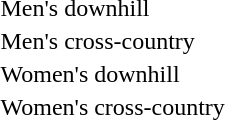<table>
<tr>
<td>Men's downhill</td>
<td></td>
<td></td>
<td></td>
</tr>
<tr>
<td>Men's cross-country</td>
<td></td>
<td></td>
<td></td>
</tr>
<tr>
<td>Women's downhill</td>
<td></td>
<td></td>
<td></td>
</tr>
<tr>
<td>Women's cross-country</td>
<td></td>
<td></td>
<td></td>
</tr>
</table>
